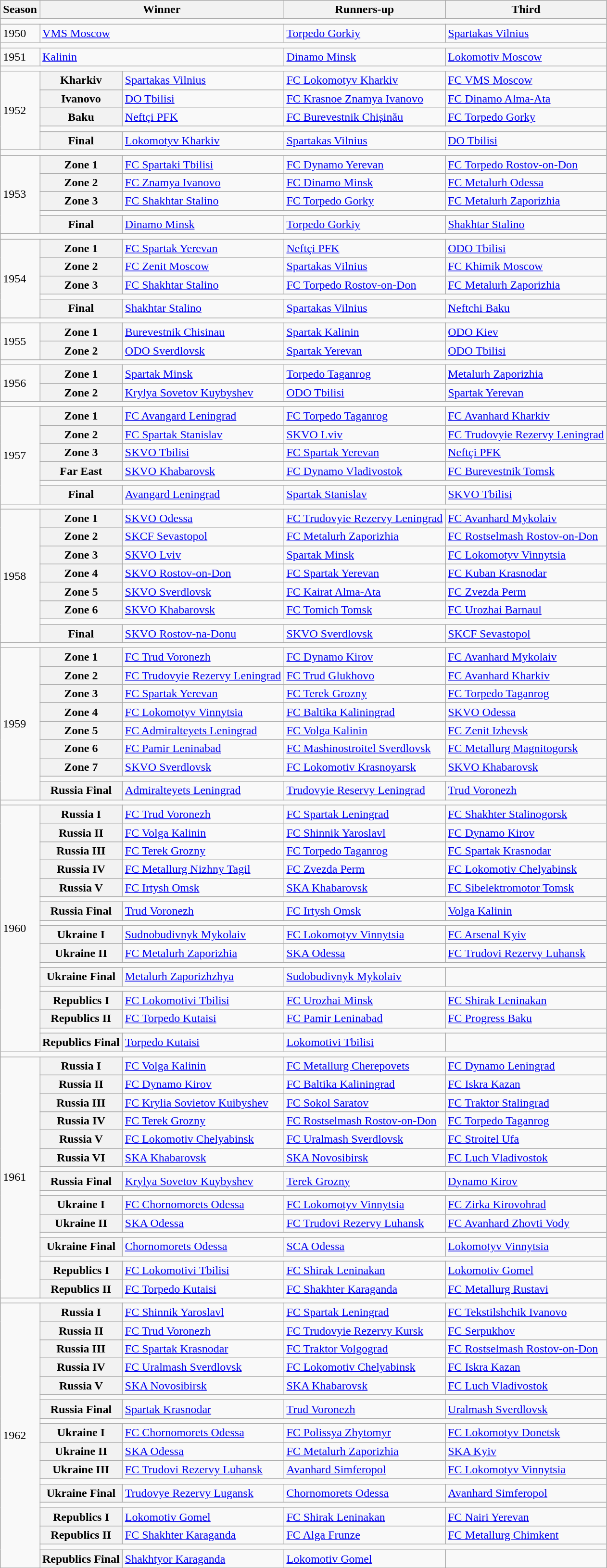<table class="wikitable">
<tr>
<th>Season</th>
<th colspan=2>Winner</th>
<th>Runners-up</th>
<th>Third</th>
</tr>
<tr>
<td colspan=5 style="border:1px black;"></td>
</tr>
<tr>
<td>1950</td>
<td colspan=2><a href='#'>VMS Moscow</a></td>
<td><a href='#'>Torpedo Gorkiy</a></td>
<td><a href='#'>Spartakas Vilnius</a></td>
</tr>
<tr>
<td colspan=5 style="border:1px black;"></td>
</tr>
<tr>
<td>1951</td>
<td colspan=2><a href='#'>Kalinin</a></td>
<td><a href='#'>Dinamo Minsk</a></td>
<td><a href='#'>Lokomotiv Moscow</a></td>
</tr>
<tr>
<td colspan=5 style="border:1px black;"></td>
</tr>
<tr>
<td rowspan=5>1952</td>
<th>Kharkiv</th>
<td><a href='#'>Spartakas Vilnius</a></td>
<td><a href='#'>FC Lokomotyv Kharkiv</a></td>
<td><a href='#'>FC VMS Moscow</a></td>
</tr>
<tr>
<th>Ivanovo</th>
<td><a href='#'>DO Tbilisi</a></td>
<td><a href='#'>FC Krasnoe Znamya Ivanovo</a></td>
<td><a href='#'>FC Dinamo Alma-Ata</a></td>
</tr>
<tr>
<th>Baku</th>
<td><a href='#'>Neftçi PFK</a></td>
<td><a href='#'>FC Burevestnik Chișinău</a></td>
<td><a href='#'>FC Torpedo Gorky</a></td>
</tr>
<tr>
<td colspan=4 style="border:1px black;"></td>
</tr>
<tr>
<th>Final</th>
<td><a href='#'>Lokomotyv Kharkiv</a></td>
<td><a href='#'>Spartakas Vilnius</a></td>
<td><a href='#'>DO Tbilisi</a></td>
</tr>
<tr>
<td colspan=5 style="border:1px black;"></td>
</tr>
<tr>
<td rowspan=5>1953</td>
<th>Zone 1</th>
<td><a href='#'>FC Spartaki Tbilisi</a></td>
<td><a href='#'>FC Dynamo Yerevan</a></td>
<td><a href='#'>FC Torpedo Rostov-on-Don</a></td>
</tr>
<tr>
<th>Zone 2</th>
<td><a href='#'>FC Znamya Ivanovo</a></td>
<td><a href='#'>FC Dinamo Minsk</a></td>
<td><a href='#'>FC Metalurh Odessa</a></td>
</tr>
<tr>
<th>Zone 3</th>
<td><a href='#'>FC Shakhtar Stalino</a></td>
<td><a href='#'>FC Torpedo Gorky</a></td>
<td><a href='#'>FC Metalurh Zaporizhia</a></td>
</tr>
<tr>
<td colspan=4 style="border:1px black;"></td>
</tr>
<tr>
<th>Final</th>
<td><a href='#'>Dinamo Minsk</a></td>
<td><a href='#'>Torpedo Gorkiy</a></td>
<td><a href='#'>Shakhtar Stalino</a></td>
</tr>
<tr>
<td colspan=5 style="border:1px black;"></td>
</tr>
<tr>
<td rowspan=5>1954</td>
<th>Zone 1</th>
<td><a href='#'>FC Spartak Yerevan</a></td>
<td><a href='#'>Neftçi PFK</a></td>
<td><a href='#'>ODO Tbilisi</a></td>
</tr>
<tr>
<th>Zone 2</th>
<td><a href='#'>FC Zenit Moscow</a></td>
<td><a href='#'>Spartakas Vilnius</a></td>
<td><a href='#'>FC Khimik Moscow</a></td>
</tr>
<tr>
<th>Zone 3</th>
<td><a href='#'>FC Shakhtar Stalino</a></td>
<td><a href='#'>FC Torpedo Rostov-on-Don</a></td>
<td><a href='#'>FC Metalurh Zaporizhia</a></td>
</tr>
<tr>
<td colspan=4 style="border:1px black;"></td>
</tr>
<tr>
<th>Final</th>
<td><a href='#'>Shakhtar Stalino</a></td>
<td><a href='#'>Spartakas Vilnius</a></td>
<td><a href='#'>Neftchi Baku</a></td>
</tr>
<tr>
<td colspan=5 style="border:1px black;"></td>
</tr>
<tr>
<td rowspan=2>1955</td>
<th>Zone 1</th>
<td><a href='#'>Burevestnik Chisinau</a></td>
<td><a href='#'>Spartak Kalinin</a></td>
<td><a href='#'>ODO Kiev</a></td>
</tr>
<tr>
<th>Zone 2</th>
<td><a href='#'>ODO Sverdlovsk</a></td>
<td><a href='#'>Spartak Yerevan</a></td>
<td><a href='#'>ODO Tbilisi</a></td>
</tr>
<tr>
<td colspan=5 style="border:1px black;"></td>
</tr>
<tr>
<td rowspan=2>1956</td>
<th>Zone 1</th>
<td><a href='#'>Spartak Minsk</a></td>
<td><a href='#'>Torpedo Taganrog</a></td>
<td><a href='#'>Metalurh Zaporizhia</a></td>
</tr>
<tr>
<th>Zone 2</th>
<td><a href='#'>Krylya Sovetov Kuybyshev</a></td>
<td><a href='#'>ODO Tbilisi</a></td>
<td><a href='#'>Spartak Yerevan</a></td>
</tr>
<tr>
<td colspan=5 style="border:1px black;"></td>
</tr>
<tr>
<td rowspan=6>1957</td>
<th>Zone 1</th>
<td><a href='#'>FC Avangard Leningrad</a></td>
<td><a href='#'>FC Torpedo Taganrog</a></td>
<td><a href='#'>FC Avanhard Kharkiv</a></td>
</tr>
<tr>
<th>Zone 2</th>
<td><a href='#'>FC Spartak Stanislav</a></td>
<td><a href='#'>SKVO Lviv</a></td>
<td><a href='#'>FC Trudovyie Rezervy Leningrad</a></td>
</tr>
<tr>
<th>Zone 3</th>
<td><a href='#'>SKVO Tbilisi</a></td>
<td><a href='#'>FC Spartak Yerevan</a></td>
<td><a href='#'>Neftçi PFK</a></td>
</tr>
<tr>
<th>Far East</th>
<td><a href='#'>SKVO Khabarovsk</a></td>
<td><a href='#'>FC Dynamo Vladivostok</a></td>
<td><a href='#'>FC Burevestnik Tomsk</a></td>
</tr>
<tr>
<td colspan=4 style="border:1px black;"></td>
</tr>
<tr>
<th>Final</th>
<td><a href='#'>Avangard Leningrad</a></td>
<td><a href='#'>Spartak Stanislav</a></td>
<td><a href='#'>SKVO Tbilisi</a></td>
</tr>
<tr>
<td colspan=5 style="border:1px black;"></td>
</tr>
<tr>
<td rowspan=8>1958</td>
<th>Zone 1</th>
<td><a href='#'>SKVO Odessa</a></td>
<td><a href='#'>FC Trudovyie Rezervy Leningrad</a></td>
<td><a href='#'>FC Avanhard Mykolaiv</a></td>
</tr>
<tr>
<th>Zone 2</th>
<td><a href='#'>SKCF Sevastopol</a></td>
<td><a href='#'>FC Metalurh Zaporizhia</a></td>
<td><a href='#'>FC Rostselmash Rostov-on-Don</a></td>
</tr>
<tr>
<th>Zone 3</th>
<td><a href='#'>SKVO Lviv</a></td>
<td><a href='#'>Spartak Minsk</a></td>
<td><a href='#'>FC Lokomotyv Vinnytsia</a></td>
</tr>
<tr>
<th>Zone 4</th>
<td><a href='#'>SKVO Rostov-on-Don</a></td>
<td><a href='#'>FC Spartak Yerevan</a></td>
<td><a href='#'>FC Kuban Krasnodar</a></td>
</tr>
<tr>
<th>Zone 5</th>
<td><a href='#'>SKVO Sverdlovsk</a></td>
<td><a href='#'>FC Kairat Alma-Ata</a></td>
<td><a href='#'>FC Zvezda Perm</a></td>
</tr>
<tr>
<th>Zone 6</th>
<td><a href='#'>SKVO Khabarovsk</a></td>
<td><a href='#'>FC Tomich Tomsk</a></td>
<td><a href='#'>FC Urozhai Barnaul</a></td>
</tr>
<tr>
<td colspan=4 style="border:1px black;"></td>
</tr>
<tr>
<th>Final</th>
<td><a href='#'>SKVO Rostov-na-Donu</a></td>
<td><a href='#'>SKVO Sverdlovsk</a></td>
<td><a href='#'>SKCF Sevastopol</a></td>
</tr>
<tr>
<td colspan=5 style="border:1px black;"></td>
</tr>
<tr>
<td rowspan=9>1959</td>
<th>Zone 1</th>
<td><a href='#'>FC Trud Voronezh</a></td>
<td><a href='#'>FC Dynamo Kirov</a></td>
<td><a href='#'>FC Avanhard Mykolaiv</a></td>
</tr>
<tr>
<th>Zone 2</th>
<td><a href='#'>FC Trudovyie Rezervy Leningrad</a></td>
<td><a href='#'>FC Trud Glukhovo</a></td>
<td><a href='#'>FC Avanhard Kharkiv</a></td>
</tr>
<tr>
<th>Zone 3</th>
<td><a href='#'>FC Spartak Yerevan</a></td>
<td><a href='#'>FC Terek Grozny</a></td>
<td><a href='#'>FC Torpedo Taganrog</a></td>
</tr>
<tr>
<th>Zone 4</th>
<td><a href='#'>FC Lokomotyv Vinnytsia</a></td>
<td><a href='#'>FC Baltika Kaliningrad</a></td>
<td><a href='#'>SKVO Odessa</a></td>
</tr>
<tr>
<th>Zone 5</th>
<td><a href='#'>FC Admiralteyets Leningrad</a></td>
<td><a href='#'>FC Volga Kalinin</a></td>
<td><a href='#'>FC Zenit Izhevsk</a></td>
</tr>
<tr>
<th>Zone 6</th>
<td><a href='#'>FC Pamir Leninabad</a></td>
<td><a href='#'>FC Mashinostroitel Sverdlovsk</a></td>
<td><a href='#'>FC Metallurg Magnitogorsk</a></td>
</tr>
<tr>
<th>Zone 7</th>
<td><a href='#'>SKVO Sverdlovsk</a></td>
<td><a href='#'>FC Lokomotiv Krasnoyarsk</a></td>
<td><a href='#'>SKVO Khabarovsk</a></td>
</tr>
<tr>
<td colspan=4 style="border:1px black;"></td>
</tr>
<tr>
<th>Russia Final</th>
<td><a href='#'>Admiralteyets Leningrad</a></td>
<td><a href='#'>Trudovyie Reservy Leningrad</a></td>
<td><a href='#'>Trud Voronezh</a></td>
</tr>
<tr>
<td colspan=5 style="border:1px black;"></td>
</tr>
<tr>
<td rowspan=17>1960</td>
<th>Russia I</th>
<td><a href='#'>FC Trud Voronezh</a></td>
<td><a href='#'>FC Spartak Leningrad</a></td>
<td><a href='#'>FC Shakhter Stalinogorsk</a></td>
</tr>
<tr>
<th>Russia II</th>
<td><a href='#'>FC Volga Kalinin</a></td>
<td><a href='#'>FC Shinnik Yaroslavl</a></td>
<td><a href='#'>FC Dynamo Kirov</a></td>
</tr>
<tr>
<th>Russia III</th>
<td><a href='#'>FC Terek Grozny</a></td>
<td><a href='#'>FC Torpedo Taganrog</a></td>
<td><a href='#'>FC Spartak Krasnodar</a></td>
</tr>
<tr>
<th>Russia IV</th>
<td><a href='#'>FC Metallurg Nizhny Tagil</a></td>
<td><a href='#'>FC Zvezda Perm</a></td>
<td><a href='#'>FC Lokomotiv Chelyabinsk</a></td>
</tr>
<tr>
<th>Russia V</th>
<td><a href='#'>FC Irtysh Omsk</a></td>
<td><a href='#'>SKA Khabarovsk</a></td>
<td><a href='#'>FC Sibelektromotor Tomsk</a></td>
</tr>
<tr>
<td colspan=4 style="border:1px black;"></td>
</tr>
<tr>
<th>Russia Final</th>
<td><a href='#'>Trud Voronezh</a></td>
<td><a href='#'>FC Irtysh Omsk</a></td>
<td><a href='#'>Volga Kalinin</a></td>
</tr>
<tr>
<td colspan=4 style="border:1px black;"></td>
</tr>
<tr>
<th>Ukraine I</th>
<td><a href='#'>Sudnobudivnyk Mykolaiv</a></td>
<td><a href='#'>FC Lokomotyv Vinnytsia</a></td>
<td><a href='#'>FC Arsenal Kyiv</a></td>
</tr>
<tr>
<th>Ukraine II</th>
<td><a href='#'>FC Metalurh Zaporizhia</a></td>
<td><a href='#'>SKA Odessa</a></td>
<td><a href='#'>FC Trudovi Rezervy Luhansk</a></td>
</tr>
<tr>
<td colspan=4 style="border:1px black;"></td>
</tr>
<tr>
<th>Ukraine Final</th>
<td><a href='#'>Metalurh Zaporizhzhya</a></td>
<td><a href='#'>Sudobudivnyk Mykolaiv</a></td>
<td></td>
</tr>
<tr>
<td colspan=4 style="border:1px black;"></td>
</tr>
<tr>
<th>Republics I</th>
<td><a href='#'>FC Lokomotivi Tbilisi</a></td>
<td><a href='#'>FC Urozhai Minsk</a></td>
<td><a href='#'>FC Shirak Leninakan</a></td>
</tr>
<tr>
<th>Republics II</th>
<td><a href='#'>FC Torpedo Kutaisi</a></td>
<td><a href='#'>FC Pamir Leninabad</a></td>
<td><a href='#'>FC Progress Baku</a></td>
</tr>
<tr>
<td colspan=4 style="border:1px black;"></td>
</tr>
<tr>
<th>Republics Final</th>
<td><a href='#'>Torpedo Kutaisi</a></td>
<td><a href='#'>Lokomotivi Tbilisi</a></td>
<td></td>
</tr>
<tr>
<td colspan=5 style="border:1px black;"></td>
</tr>
<tr>
<td rowspan=16>1961</td>
<th>Russia I</th>
<td><a href='#'>FC Volga Kalinin</a></td>
<td><a href='#'>FC Metallurg Cherepovets</a></td>
<td><a href='#'>FC Dynamo Leningrad</a></td>
</tr>
<tr>
<th>Russia II</th>
<td><a href='#'>FC Dynamo Kirov</a></td>
<td><a href='#'>FC Baltika Kaliningrad</a></td>
<td><a href='#'>FC Iskra Kazan</a></td>
</tr>
<tr>
<th>Russia III</th>
<td><a href='#'>FC Krylia Sovietov Kuibyshev</a></td>
<td><a href='#'>FC Sokol Saratov</a></td>
<td><a href='#'>FC Traktor Stalingrad</a></td>
</tr>
<tr>
<th>Russia IV</th>
<td><a href='#'>FC Terek Grozny</a></td>
<td><a href='#'>FC Rostselmash Rostov-on-Don</a></td>
<td><a href='#'>FC Torpedo Taganrog</a></td>
</tr>
<tr>
<th>Russia V</th>
<td><a href='#'>FC Lokomotiv Chelyabinsk</a></td>
<td><a href='#'>FC Uralmash Sverdlovsk</a></td>
<td><a href='#'>FC Stroitel Ufa</a></td>
</tr>
<tr>
<th>Russia VI</th>
<td><a href='#'>SKA Khabarovsk</a></td>
<td><a href='#'>SKA Novosibirsk</a></td>
<td><a href='#'>FC Luch Vladivostok</a></td>
</tr>
<tr>
<td colspan=5 style="border:1px black;"></td>
</tr>
<tr>
<th>Russia Final</th>
<td><a href='#'>Krylya Sovetov Kuybyshev</a></td>
<td><a href='#'>Terek Grozny</a></td>
<td><a href='#'>Dynamo Kirov</a></td>
</tr>
<tr>
<td colspan=4 style="border:1px black;"></td>
</tr>
<tr>
<th>Ukraine I</th>
<td><a href='#'>FC Chornomorets Odessa</a></td>
<td><a href='#'>FC Lokomotyv Vinnytsia</a></td>
<td><a href='#'>FC Zirka Kirovohrad</a></td>
</tr>
<tr>
<th>Ukraine II</th>
<td><a href='#'>SKA Odessa</a></td>
<td><a href='#'>FC Trudovi Rezervy Luhansk</a></td>
<td><a href='#'>FC Avanhard Zhovti Vody</a></td>
</tr>
<tr>
<td colspan=5 style="border:1px black;"></td>
</tr>
<tr>
<th>Ukraine Final</th>
<td><a href='#'>Chornomorets Odessa</a></td>
<td><a href='#'>SCA Odessa</a></td>
<td><a href='#'>Lokomotyv Vinnytsia</a></td>
</tr>
<tr>
<td colspan=4 style="border:1px black;"></td>
</tr>
<tr>
<th>Republics I</th>
<td><a href='#'>FC Lokomotivi Tbilisi</a></td>
<td><a href='#'>FC Shirak Leninakan</a></td>
<td><a href='#'>Lokomotiv Gomel</a></td>
</tr>
<tr>
<th>Republics II</th>
<td><a href='#'>FC Torpedo Kutaisi</a></td>
<td><a href='#'>FC Shakhter Karaganda</a></td>
<td><a href='#'>FC Metallurg Rustavi</a></td>
</tr>
<tr>
<td colspan=5 style="border:1px black;"></td>
</tr>
<tr>
<td rowspan=18>1962</td>
<th>Russia I</th>
<td><a href='#'>FC Shinnik Yaroslavl</a></td>
<td><a href='#'>FC Spartak Leningrad</a></td>
<td><a href='#'>FC Tekstilshchik Ivanovo</a></td>
</tr>
<tr>
<th>Russia II</th>
<td><a href='#'>FC Trud Voronezh</a></td>
<td><a href='#'>FC Trudovyie Rezervy Kursk</a></td>
<td><a href='#'>FC Serpukhov</a></td>
</tr>
<tr>
<th>Russia III</th>
<td><a href='#'>FC Spartak Krasnodar</a></td>
<td><a href='#'>FC Traktor Volgograd</a></td>
<td><a href='#'>FC Rostselmash Rostov-on-Don</a></td>
</tr>
<tr>
<th>Russia IV</th>
<td><a href='#'>FC Uralmash Sverdlovsk</a></td>
<td><a href='#'>FC Lokomotiv Chelyabinsk</a></td>
<td><a href='#'>FC Iskra Kazan</a></td>
</tr>
<tr>
<th>Russia V</th>
<td><a href='#'>SKA Novosibirsk</a></td>
<td><a href='#'>SKA Khabarovsk</a></td>
<td><a href='#'>FC Luch Vladivostok</a></td>
</tr>
<tr>
<td colspan=5 style="border:1px black;"></td>
</tr>
<tr>
<th>Russia Final</th>
<td><a href='#'>Spartak Krasnodar</a></td>
<td><a href='#'>Trud Voronezh</a></td>
<td><a href='#'>Uralmash Sverdlovsk</a></td>
</tr>
<tr>
<td colspan=4 style="border:1px black;"></td>
</tr>
<tr>
<th>Ukraine I</th>
<td><a href='#'>FC Chornomorets Odessa</a></td>
<td><a href='#'>FC Polissya Zhytomyr</a></td>
<td><a href='#'>FC Lokomotyv Donetsk</a></td>
</tr>
<tr>
<th>Ukraine II</th>
<td><a href='#'>SKA Odessa</a></td>
<td><a href='#'>FC Metalurh Zaporizhia</a></td>
<td><a href='#'>SKA Kyiv</a></td>
</tr>
<tr>
<th>Ukraine III</th>
<td><a href='#'>FC Trudovi Rezervy Luhansk</a></td>
<td><a href='#'>Avanhard Simferopol</a></td>
<td><a href='#'>FC Lokomotyv Vinnytsia</a></td>
</tr>
<tr>
<td colspan=5 style="border:1px black;"></td>
</tr>
<tr>
<th>Ukraine Final</th>
<td><a href='#'>Trudovye Rezervy Lugansk</a></td>
<td><a href='#'>Chornomorets Odessa</a></td>
<td><a href='#'>Avanhard Simferopol</a></td>
</tr>
<tr>
<td colspan=4 style="border:1px black;"></td>
</tr>
<tr>
<th>Republics I</th>
<td><a href='#'>Lokomotiv Gomel</a></td>
<td><a href='#'>FC Shirak Leninakan</a></td>
<td><a href='#'>FC Nairi Yerevan</a></td>
</tr>
<tr>
<th>Republics II</th>
<td><a href='#'>FC Shakhter Karaganda</a></td>
<td><a href='#'>FC Alga Frunze</a></td>
<td><a href='#'>FC Metallurg Chimkent</a></td>
</tr>
<tr>
<td colspan=5 style="border:1px black;"></td>
</tr>
<tr>
<th>Republics Final</th>
<td><a href='#'>Shakhtyor Karaganda</a></td>
<td><a href='#'>Lokomotiv Gomel</a></td>
<td></td>
</tr>
<tr>
</tr>
</table>
